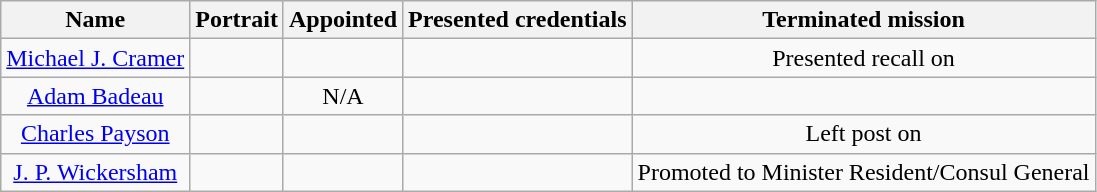<table class = "wikitable" | style = "text-align:center;">
<tr>
<th>Name</th>
<th>Portrait</th>
<th>Appointed</th>
<th>Presented credentials</th>
<th class = date>Terminated mission</th>
</tr>
<tr>
<td><a href='#'>Michael J. Cramer</a></td>
<td></td>
<td></td>
<td></td>
<td>Presented recall on </td>
</tr>
<tr>
<td><a href='#'>Adam Badeau</a></td>
<td></td>
<td>N/A</td>
<td></td>
<td></td>
</tr>
<tr>
<td><a href='#'>Charles Payson</a></td>
<td></td>
<td></td>
<td></td>
<td>Left post on </td>
</tr>
<tr>
<td><a href='#'>J. P. Wickersham</a></td>
<td></td>
<td></td>
<td></td>
<td>Promoted to Minister Resident/Consul General </td>
</tr>
</table>
